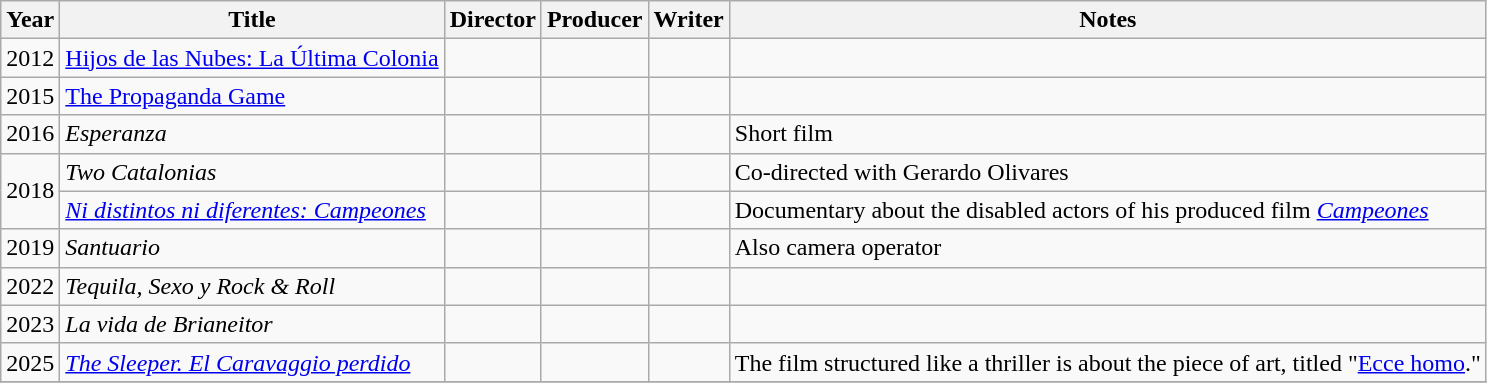<table class="wikitable sortable">
<tr>
<th>Year</th>
<th>Title</th>
<th>Director</th>
<th>Producer</th>
<th>Writer</th>
<th>Notes</th>
</tr>
<tr>
<td>2012</td>
<td><a href='#'>Hijos de las Nubes: La Última Colonia</a></td>
<td></td>
<td></td>
<td></td>
<td></td>
</tr>
<tr>
<td>2015</td>
<td><a href='#'>The Propaganda Game</a></td>
<td></td>
<td></td>
<td></td>
<td></td>
</tr>
<tr>
<td>2016</td>
<td><em>Esperanza</em></td>
<td></td>
<td></td>
<td></td>
<td>Short film</td>
</tr>
<tr>
<td rowspan=2>2018</td>
<td><em>Two Catalonias</em></td>
<td></td>
<td></td>
<td></td>
<td>Co-directed with Gerardo Olivares</td>
</tr>
<tr>
<td><em><a href='#'>Ni distintos ni diferentes: Campeones</a></em></td>
<td></td>
<td></td>
<td></td>
<td>Documentary about the disabled actors of his produced film <em><a href='#'>Campeones</a></em></td>
</tr>
<tr>
<td>2019</td>
<td><em>Santuario</em></td>
<td></td>
<td></td>
<td></td>
<td>Also camera operator</td>
</tr>
<tr>
<td>2022</td>
<td><em>Tequila, Sexo y Rock & Roll</em></td>
<td></td>
<td></td>
<td></td>
<td></td>
</tr>
<tr>
<td>2023</td>
<td><em>La vida de Brianeitor</em></td>
<td></td>
<td></td>
<td></td>
<td></td>
</tr>
<tr>
<td>2025</td>
<td><em><a href='#'>The Sleeper. El Caravaggio perdido</a></em></td>
<td></td>
<td></td>
<td></td>
<td>The film structured like a thriller is about the piece of art, titled "<a href='#'>Ecce homo</a>."</td>
</tr>
<tr>
</tr>
</table>
